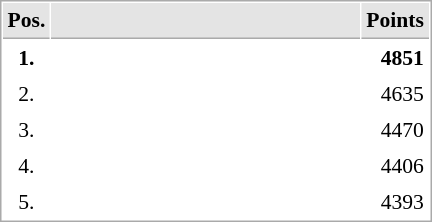<table cellspacing="1" cellpadding="3" style="border:1px solid #AAAAAA;font-size:90%">
<tr bgcolor="#E4E4E4">
<th style="border-bottom:1px solid #AAAAAA" width=10>Pos.</th>
<th style="border-bottom:1px solid #AAAAAA" width=200></th>
<th style="border-bottom:1px solid #AAAAAA" width=20>Points</th>
</tr>
<tr>
<td align="center"><strong>1.</strong></td>
<td><strong></strong></td>
<td align="right"><strong>4851</strong></td>
</tr>
<tr>
<td align="center">2.</td>
<td></td>
<td align="right">4635</td>
</tr>
<tr>
<td align="center">3.</td>
<td></td>
<td align="right">4470</td>
</tr>
<tr>
<td align="center">4.</td>
<td></td>
<td align="right">4406</td>
</tr>
<tr>
<td align="center">5.</td>
<td></td>
<td align="right">4393</td>
</tr>
</table>
